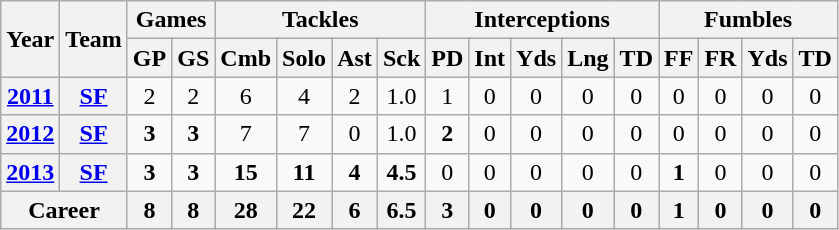<table class="wikitable" style="text-align:center;">
<tr>
<th rowspan="2">Year</th>
<th rowspan="2">Team</th>
<th colspan="2">Games</th>
<th colspan="4">Tackles</th>
<th colspan="5">Interceptions</th>
<th colspan="4">Fumbles</th>
</tr>
<tr>
<th>GP</th>
<th>GS</th>
<th>Cmb</th>
<th>Solo</th>
<th>Ast</th>
<th>Sck</th>
<th>PD</th>
<th>Int</th>
<th>Yds</th>
<th>Lng</th>
<th>TD</th>
<th>FF</th>
<th>FR</th>
<th>Yds</th>
<th>TD</th>
</tr>
<tr>
<th><a href='#'>2011</a></th>
<th><a href='#'>SF</a></th>
<td>2</td>
<td>2</td>
<td>6</td>
<td>4</td>
<td>2</td>
<td>1.0</td>
<td>1</td>
<td>0</td>
<td>0</td>
<td>0</td>
<td>0</td>
<td>0</td>
<td>0</td>
<td>0</td>
<td>0</td>
</tr>
<tr>
<th><a href='#'>2012</a></th>
<th><a href='#'>SF</a></th>
<td><strong>3</strong></td>
<td><strong>3</strong></td>
<td>7</td>
<td>7</td>
<td>0</td>
<td>1.0</td>
<td><strong>2</strong></td>
<td>0</td>
<td>0</td>
<td>0</td>
<td>0</td>
<td>0</td>
<td>0</td>
<td>0</td>
<td>0</td>
</tr>
<tr>
<th><a href='#'>2013</a></th>
<th><a href='#'>SF</a></th>
<td><strong>3</strong></td>
<td><strong>3</strong></td>
<td><strong>15</strong></td>
<td><strong>11</strong></td>
<td><strong>4</strong></td>
<td><strong>4.5</strong></td>
<td>0</td>
<td>0</td>
<td>0</td>
<td>0</td>
<td>0</td>
<td><strong>1</strong></td>
<td>0</td>
<td>0</td>
<td>0</td>
</tr>
<tr>
<th colspan="2">Career</th>
<th>8</th>
<th>8</th>
<th>28</th>
<th>22</th>
<th>6</th>
<th>6.5</th>
<th>3</th>
<th>0</th>
<th>0</th>
<th>0</th>
<th>0</th>
<th>1</th>
<th>0</th>
<th>0</th>
<th>0</th>
</tr>
</table>
